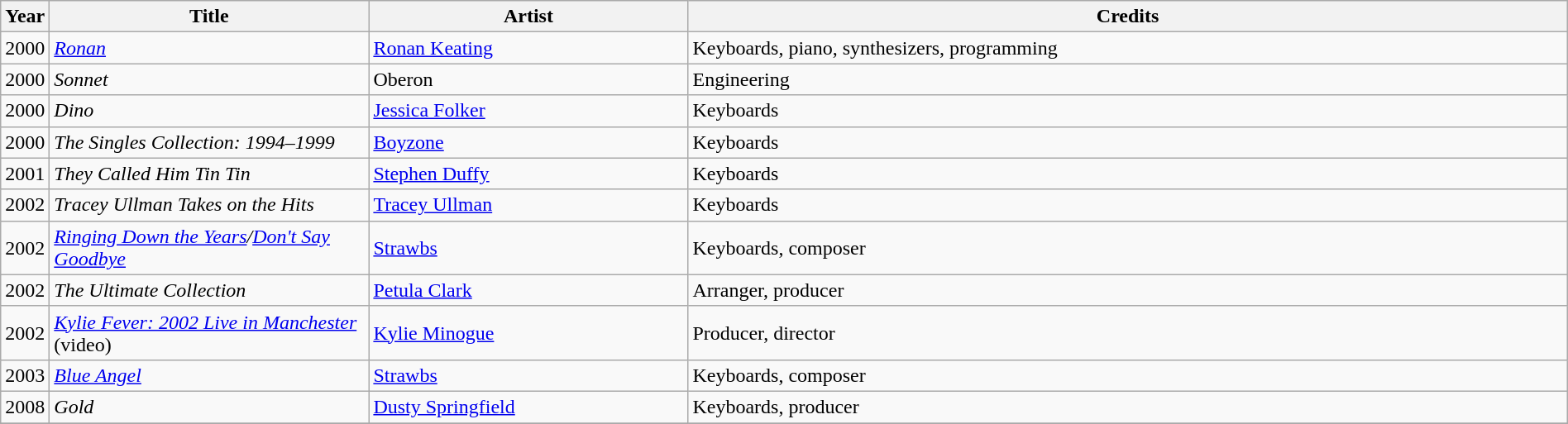<table class="wikitable sortable" width=100%>
<tr>
<th width=30px>Year</th>
<th width=250px>Title</th>
<th width=250px>Artist</th>
<th>Credits</th>
</tr>
<tr>
<td>2000</td>
<td><em><a href='#'>Ronan</a></em></td>
<td><a href='#'>Ronan Keating</a></td>
<td>Keyboards, piano, synthesizers, programming</td>
</tr>
<tr>
<td>2000</td>
<td><em>Sonnet</em></td>
<td>Oberon</td>
<td>Engineering</td>
</tr>
<tr>
<td>2000</td>
<td><em>Dino</em></td>
<td><a href='#'>Jessica Folker</a></td>
<td>Keyboards</td>
</tr>
<tr>
<td>2000</td>
<td><em>The Singles Collection: 1994–1999</em></td>
<td><a href='#'>Boyzone</a></td>
<td>Keyboards</td>
</tr>
<tr>
<td>2001</td>
<td><em>They Called Him Tin Tin</em></td>
<td><a href='#'>Stephen Duffy</a></td>
<td>Keyboards</td>
</tr>
<tr>
<td>2002</td>
<td><em>Tracey Ullman Takes on the Hits</em></td>
<td><a href='#'>Tracey Ullman</a></td>
<td>Keyboards</td>
</tr>
<tr>
<td>2002</td>
<td><em><a href='#'>Ringing Down the Years</a>/<a href='#'>Don't Say Goodbye</a></em></td>
<td><a href='#'>Strawbs</a></td>
<td>Keyboards, composer</td>
</tr>
<tr>
<td>2002</td>
<td><em>The Ultimate Collection</em></td>
<td><a href='#'>Petula Clark</a></td>
<td>Arranger, producer</td>
</tr>
<tr>
<td>2002</td>
<td><em><a href='#'>Kylie Fever: 2002 Live in Manchester</a></em> (video)</td>
<td><a href='#'>Kylie Minogue</a></td>
<td>Producer, director</td>
</tr>
<tr>
<td>2003</td>
<td><em><a href='#'>Blue Angel</a></em></td>
<td><a href='#'>Strawbs</a></td>
<td>Keyboards, composer</td>
</tr>
<tr>
<td>2008</td>
<td><em>Gold</em></td>
<td><a href='#'>Dusty Springfield</a></td>
<td>Keyboards, producer</td>
</tr>
<tr>
</tr>
</table>
